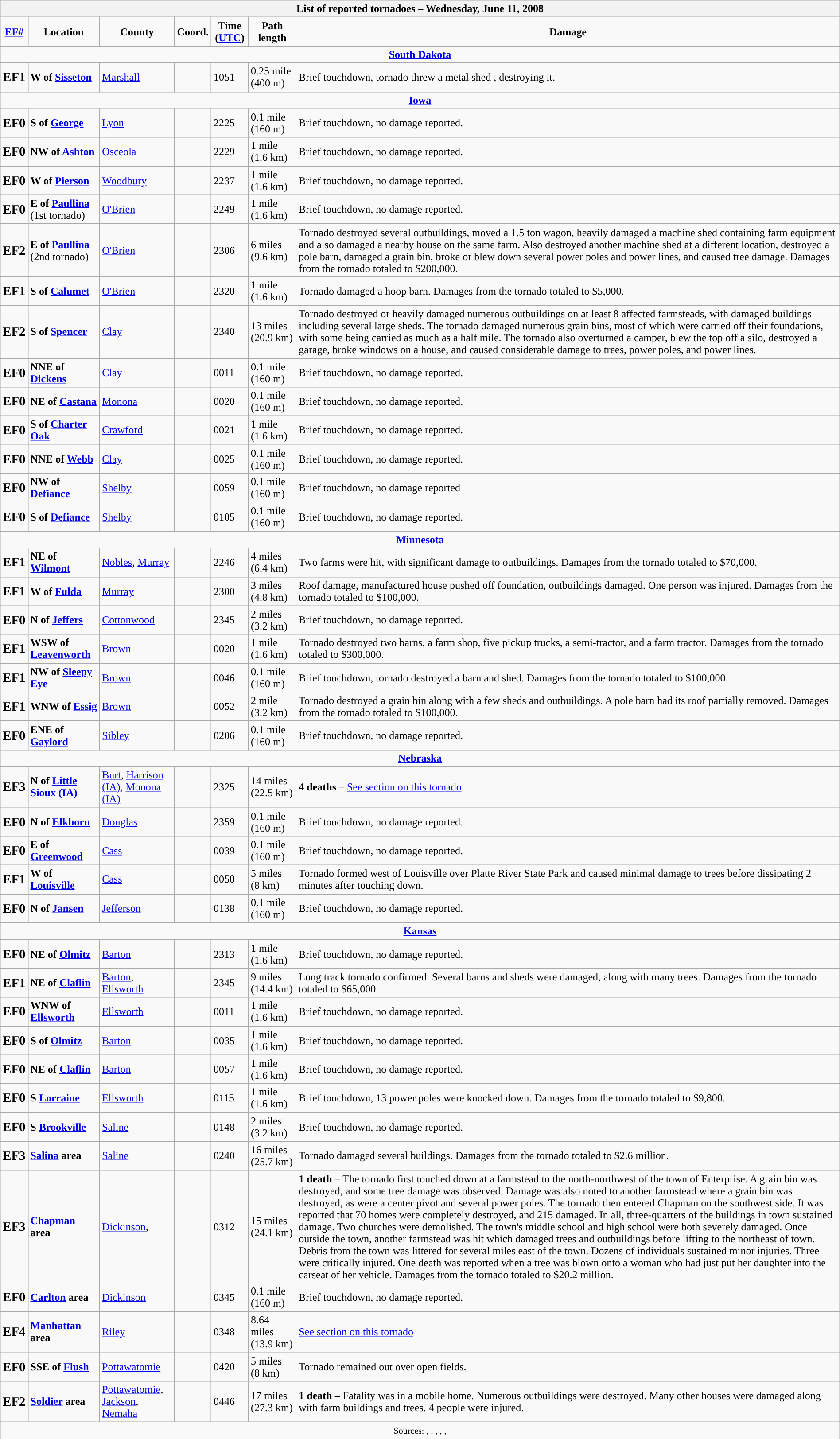<table class="wikitable collapsible" width="100%">
<tr>
<th colspan="7">List of reported tornadoes – Wednesday, June 11, 2008</th>
</tr>
<tr>
<td style="text-align:center;"><strong><a href='#'>EF#</a></strong></td>
<td style="text-align:center;"><strong>Location</strong></td>
<td style="text-align:center;"><strong>County</strong></td>
<td style="text-align:center;"><strong>Coord.</strong></td>
<td style="text-align:center;"><strong>Time (<a href='#'>UTC</a>)</strong></td>
<td style="text-align:center;"><strong>Path length</strong></td>
<td style="text-align:center;"><strong>Damage</strong></td>
</tr>
<tr>
<td colspan="7" align=center><strong><a href='#'>South Dakota</a></strong></td>
</tr>
<tr>
<td><big><strong>EF1</strong></big></td>
<td><strong>W of <a href='#'>Sisseton</a></strong></td>
<td><a href='#'>Marshall</a></td>
<td></td>
<td>1051</td>
<td>0.25 mile<br>(400 m)</td>
<td>Brief touchdown, tornado threw a metal shed , destroying it.</td>
</tr>
<tr>
<td colspan="7" align=center><strong><a href='#'>Iowa</a></strong></td>
</tr>
<tr>
<td><big><strong>EF0</strong></big></td>
<td><strong>S of <a href='#'>George</a></strong></td>
<td><a href='#'>Lyon</a></td>
<td></td>
<td>2225</td>
<td>0.1 mile<br>(160 m)</td>
<td>Brief touchdown, no damage reported.</td>
</tr>
<tr>
<td><big><strong>EF0</strong></big></td>
<td><strong>NW of <a href='#'>Ashton</a></strong></td>
<td><a href='#'>Osceola</a></td>
<td></td>
<td>2229</td>
<td>1 mile<br>(1.6 km)</td>
<td>Brief touchdown, no damage reported.</td>
</tr>
<tr>
<td><big><strong>EF0</strong></big></td>
<td><strong>W of <a href='#'>Pierson</a></strong></td>
<td><a href='#'>Woodbury</a></td>
<td></td>
<td>2237</td>
<td>1 mile<br>(1.6 km)</td>
<td>Brief touchdown, no damage reported.</td>
</tr>
<tr>
<td><big><strong>EF0</strong></big></td>
<td><strong>E of <a href='#'>Paullina</a></strong> (1st tornado)</td>
<td><a href='#'>O'Brien</a></td>
<td></td>
<td>2249</td>
<td>1 mile<br>(1.6 km)</td>
<td>Brief touchdown, no damage reported.</td>
</tr>
<tr>
<td><big><strong>EF2</strong></big></td>
<td><strong>E of <a href='#'>Paullina</a></strong> (2nd tornado)</td>
<td><a href='#'>O'Brien</a></td>
<td></td>
<td>2306</td>
<td>6 miles<br>(9.6 km)</td>
<td>Tornado destroyed several outbuildings, moved a 1.5 ton wagon, heavily damaged a machine shed containing farm equipment and also damaged a nearby house on the same farm. Also destroyed another machine shed at a different location, destroyed a pole barn, damaged a grain bin, broke or blew down several power poles and power lines, and caused tree damage. Damages from the tornado totaled to $200,000.</td>
</tr>
<tr>
<td><big><strong>EF1</strong></big></td>
<td><strong>S of <a href='#'>Calumet</a></strong></td>
<td><a href='#'>O'Brien</a></td>
<td></td>
<td>2320</td>
<td>1 mile<br>(1.6 km)</td>
<td>Tornado damaged a hoop barn. Damages from the tornado totaled to $5,000.</td>
</tr>
<tr>
<td><big><strong>EF2</strong></big></td>
<td><strong>S of <a href='#'>Spencer</a></strong></td>
<td><a href='#'>Clay</a></td>
<td></td>
<td>2340</td>
<td>13 miles<br>(20.9 km)</td>
<td>Tornado destroyed or heavily damaged numerous outbuildings on at least 8 affected farmsteads, with damaged buildings including several large sheds. The tornado damaged numerous grain bins, most of which were carried off their foundations, with some being carried as much as a half mile. The tornado also overturned a camper, blew the top off a silo, destroyed a garage, broke windows on a house, and caused considerable damage to trees, power poles, and power lines.</td>
</tr>
<tr>
<td><big><strong>EF0</strong></big></td>
<td><strong>NNE of <a href='#'>Dickens</a></strong></td>
<td><a href='#'>Clay</a></td>
<td></td>
<td>0011</td>
<td>0.1 mile<br>(160 m)</td>
<td>Brief touchdown, no damage reported.</td>
</tr>
<tr>
<td><big><strong>EF0</strong></big></td>
<td><strong>NE of <a href='#'>Castana</a></strong></td>
<td><a href='#'>Monona</a></td>
<td></td>
<td>0020</td>
<td>0.1 mile<br>(160 m)</td>
<td>Brief touchdown, no damage reported.</td>
</tr>
<tr>
<td><big><strong>EF0</strong></big></td>
<td><strong>S of <a href='#'>Charter Oak</a></strong></td>
<td><a href='#'>Crawford</a></td>
<td></td>
<td>0021</td>
<td>1 mile<br>(1.6 km)</td>
<td>Brief touchdown, no damage reported.</td>
</tr>
<tr>
<td><big><strong>EF0</strong></big></td>
<td><strong>NNE of <a href='#'>Webb</a></strong></td>
<td><a href='#'>Clay</a></td>
<td></td>
<td>0025</td>
<td>0.1 mile<br>(160 m)</td>
<td>Brief touchdown, no damage reported.</td>
</tr>
<tr>
<td><big><strong>EF0</strong></big></td>
<td><strong>NW of <a href='#'>Defiance</a></strong></td>
<td><a href='#'>Shelby</a></td>
<td></td>
<td>0059</td>
<td>0.1 mile<br>(160 m)</td>
<td>Brief touchdown, no damage reported</td>
</tr>
<tr>
<td><big><strong>EF0</strong></big></td>
<td><strong>S of <a href='#'>Defiance</a></strong></td>
<td><a href='#'>Shelby</a></td>
<td></td>
<td>0105</td>
<td>0.1 mile<br>(160 m)</td>
<td>Brief touchdown, no damage reported.</td>
</tr>
<tr>
<td colspan="7" align=center><strong><a href='#'>Minnesota</a></strong></td>
</tr>
<tr>
<td><big><strong>EF1</strong></big></td>
<td><strong>NE of <a href='#'>Wilmont</a></strong></td>
<td><a href='#'>Nobles</a>, <a href='#'>Murray</a></td>
<td></td>
<td>2246</td>
<td>4 miles<br>(6.4 km)</td>
<td>Two farms were hit, with significant damage to outbuildings. Damages from the tornado totaled to $70,000.</td>
</tr>
<tr>
<td><big><strong>EF1</strong></big></td>
<td><strong>W of <a href='#'>Fulda</a></strong></td>
<td><a href='#'>Murray</a></td>
<td><br></td>
<td>2300</td>
<td>3 miles<br>(4.8 km)</td>
<td>Roof damage, manufactured house pushed off foundation, outbuildings damaged. One person was injured. Damages from the tornado totaled to $100,000.</td>
</tr>
<tr>
<td><big><strong>EF0</strong></big></td>
<td><strong>N of <a href='#'>Jeffers</a></strong></td>
<td><a href='#'>Cottonwood</a></td>
<td></td>
<td>2345</td>
<td>2 miles<br>(3.2 km)</td>
<td>Brief touchdown, no damage reported.</td>
</tr>
<tr>
<td><big><strong>EF1</strong></big></td>
<td><strong>WSW of <a href='#'>Leavenworth</a></strong></td>
<td><a href='#'>Brown</a></td>
<td></td>
<td>0020</td>
<td>1 mile<br>(1.6 km)</td>
<td>Tornado destroyed two barns, a farm shop, five pickup trucks, a semi-tractor, and a farm tractor. Damages from the tornado totaled to $300,000.</td>
</tr>
<tr>
<td><big><strong>EF1</strong></big></td>
<td><strong>NW of <a href='#'>Sleepy Eye</a></strong></td>
<td><a href='#'>Brown</a></td>
<td></td>
<td>0046</td>
<td>0.1 mile<br>(160 m)</td>
<td>Brief touchdown, tornado destroyed a barn and shed. Damages from the tornado totaled to $100,000.</td>
</tr>
<tr>
<td><big><strong>EF1</strong></big></td>
<td><strong>WNW of <a href='#'>Essig</a></strong></td>
<td><a href='#'>Brown</a></td>
<td></td>
<td>0052</td>
<td>2 mile<br>(3.2 km)</td>
<td>Tornado destroyed a grain bin along with a few sheds and outbuildings. A pole barn had its roof partially removed. Damages from the tornado totaled to $100,000.</td>
</tr>
<tr>
<td><big><strong>EF0</strong></big></td>
<td><strong>ENE of <a href='#'>Gaylord</a></strong></td>
<td><a href='#'>Sibley</a></td>
<td></td>
<td>0206</td>
<td>0.1 mile<br>(160 m)</td>
<td>Brief touchdown, no damage reported.</td>
</tr>
<tr>
<td colspan="7" align=center><strong><a href='#'>Nebraska</a></strong></td>
</tr>
<tr>
<td><big><strong>EF3</strong></big></td>
<td><strong>N of <a href='#'>Little Sioux (IA)</a></strong></td>
<td><a href='#'>Burt</a>, <a href='#'>Harrison (IA)</a>, <a href='#'>Monona (IA)</a></td>
<td></td>
<td>2325</td>
<td>14 miles<br>(22.5 km)</td>
<td><strong>4 deaths</strong> – <a href='#'>See section on this tornado</a></td>
</tr>
<tr>
<td><big><strong>EF0</strong></big></td>
<td><strong>N of <a href='#'>Elkhorn</a></strong></td>
<td><a href='#'>Douglas</a></td>
<td></td>
<td>2359</td>
<td>0.1 mile<br>(160 m)</td>
<td>Brief touchdown, no damage reported.</td>
</tr>
<tr>
<td><big><strong>EF0</strong></big></td>
<td><strong>E of <a href='#'>Greenwood</a></strong></td>
<td><a href='#'>Cass</a></td>
<td></td>
<td>0039</td>
<td>0.1 mile<br>(160 m)</td>
<td>Brief touchdown, no damage reported.</td>
</tr>
<tr>
<td><big><strong>EF1</strong></big></td>
<td><strong>W of <a href='#'>Louisville</a></strong></td>
<td><a href='#'>Cass</a></td>
<td></td>
<td>0050</td>
<td>5 miles<br>(8 km)</td>
<td>Tornado formed  west of Louisville over Platte River State Park and caused minimal damage to trees before dissipating 2 minutes after touching down.</td>
</tr>
<tr>
<td><big><strong>EF0</strong></big></td>
<td><strong>N of <a href='#'>Jansen</a></strong></td>
<td><a href='#'>Jefferson</a></td>
<td></td>
<td>0138</td>
<td>0.1 mile<br>(160 m)</td>
<td>Brief touchdown, no damage reported.</td>
</tr>
<tr>
<td colspan="7" align=center><strong><a href='#'>Kansas</a></strong></td>
</tr>
<tr>
<td><big><strong>EF0</strong></big></td>
<td><strong>NE of <a href='#'>Olmitz</a></strong></td>
<td><a href='#'>Barton</a></td>
<td></td>
<td>2313</td>
<td>1 mile<br>(1.6 km)</td>
<td>Brief touchdown, no damage reported.</td>
</tr>
<tr>
<td><big><strong>EF1</strong></big></td>
<td><strong>NE of <a href='#'>Claflin</a></strong></td>
<td><a href='#'>Barton</a>, <a href='#'>Ellsworth</a></td>
<td></td>
<td>2345</td>
<td>9 miles<br>(14.4 km)</td>
<td>Long track tornado confirmed. Several barns and sheds were damaged, along with many trees. Damages from the tornado totaled to $65,000.</td>
</tr>
<tr>
<td><big><strong>EF0</strong></big></td>
<td><strong>WNW of <a href='#'>Ellsworth</a></strong></td>
<td><a href='#'>Ellsworth</a></td>
<td></td>
<td>0011</td>
<td>1 mile<br>(1.6 km)</td>
<td>Brief touchdown, no damage reported.</td>
</tr>
<tr>
<td><big><strong>EF0</strong></big></td>
<td><strong>S of <a href='#'>Olmitz</a></strong></td>
<td><a href='#'>Barton</a></td>
<td></td>
<td>0035</td>
<td>1 mile<br>(1.6 km)</td>
<td>Brief touchdown, no damage reported.</td>
</tr>
<tr>
<td><big><strong>EF0</strong></big></td>
<td><strong>NE of <a href='#'>Claflin</a></strong></td>
<td><a href='#'>Barton</a></td>
<td></td>
<td>0057</td>
<td>1 mile<br>(1.6 km)</td>
<td>Brief touchdown, no damage reported.</td>
</tr>
<tr>
<td><big><strong>EF0</strong></big></td>
<td><strong>S <a href='#'>Lorraine</a></strong></td>
<td><a href='#'>Ellsworth</a></td>
<td></td>
<td>0115</td>
<td>1 mile<br>(1.6 km)</td>
<td>Brief touchdown, 13 power poles were knocked down. Damages from the tornado totaled to $9,800.</td>
</tr>
<tr>
<td><big><strong>EF0</strong></big></td>
<td><strong>S <a href='#'>Brookville</a></strong></td>
<td><a href='#'>Saline</a></td>
<td></td>
<td>0148</td>
<td>2 miles<br>(3.2 km)</td>
<td>Brief touchdown, no damage reported.</td>
</tr>
<tr>
<td><big><strong>EF3</strong></big></td>
<td><strong><a href='#'>Salina</a> area</strong></td>
<td><a href='#'>Saline</a></td>
<td></td>
<td>0240</td>
<td>16 miles<br>(25.7 km)</td>
<td>Tornado damaged several buildings. Damages from the tornado totaled to $2.6 million.</td>
</tr>
<tr>
<td><big><strong>EF3</strong></big></td>
<td><strong><a href='#'>Chapman</a> area</strong></td>
<td><a href='#'>Dickinson</a>,</td>
<td></td>
<td>0312</td>
<td>15 miles<br>(24.1 km)</td>
<td><strong>1 death</strong> – The tornado first touched down at a farmstead to the north-northwest of the town of Enterprise. A grain bin was destroyed, and some tree damage was observed. Damage was also noted to another farmstead where a grain bin was destroyed, as were a center pivot and several power poles. The tornado then entered Chapman on the southwest side. It was reported that 70 homes were completely destroyed, and 215 damaged. In all, three-quarters of the buildings in town sustained damage. Two churches were demolished. The town's middle school and high school were both severely damaged. Once outside the town, another farmstead was hit which damaged trees and outbuildings before lifting to the northeast of town. Debris from the town was littered for several miles east of the town. Dozens of individuals sustained minor injuries. Three were critically injured. One death was reported when a tree was blown onto a woman who had just put her daughter into the carseat of her vehicle. Damages from the tornado totaled to $20.2 million.</td>
</tr>
<tr>
<td><big><strong>EF0</strong></big></td>
<td><strong><a href='#'>Carlton</a> area</strong></td>
<td><a href='#'>Dickinson</a></td>
<td></td>
<td>0345</td>
<td>0.1 mile<br>(160 m)</td>
<td>Brief touchdown, no damage reported.</td>
</tr>
<tr>
<td><big><strong>EF4</strong></big></td>
<td><strong><a href='#'>Manhattan</a> area</strong></td>
<td><a href='#'>Riley</a></td>
<td></td>
<td>0348</td>
<td>8.64 miles<br>(13.9 km)</td>
<td><a href='#'>See section on this tornado</a></td>
</tr>
<tr>
<td><big><strong>EF0</strong></big></td>
<td><strong>SSE of <a href='#'>Flush</a></strong></td>
<td><a href='#'>Pottawatomie</a></td>
<td></td>
<td>0420</td>
<td>5 miles<br>(8 km)</td>
<td>Tornado remained out over open fields.</td>
</tr>
<tr>
<td><big><strong>EF2</strong></big></td>
<td><strong><a href='#'>Soldier</a> area</strong></td>
<td><a href='#'>Pottawatomie</a>, <a href='#'>Jackson</a>,  <a href='#'>Nemaha</a></td>
<td></td>
<td>0446</td>
<td>17 miles<br>(27.3 km)</td>
<td><strong>1 death</strong> – Fatality was in a mobile home. Numerous outbuildings were destroyed. Many other houses were damaged along with farm buildings and trees. 4 people were injured.</td>
</tr>
<tr>
<td colspan="7" align=center><small>Sources: , , , , ,  </small></td>
</tr>
<tr>
</tr>
</table>
